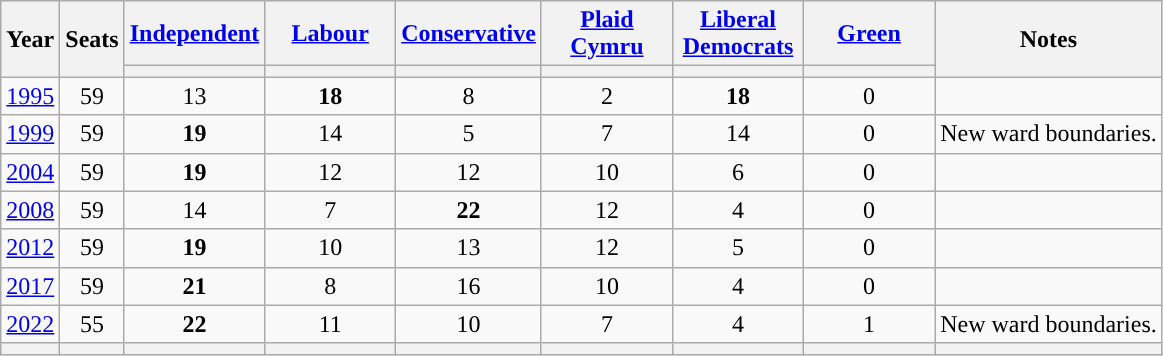<table class="wikitable" style=text-align:center>
<tr>
<th rowspan=2>Year</th>
<th rowspan=2>Seats</th>
<th width="80"><a href='#'>Independent</a></th>
<th width="80"><a href='#'>Labour</a></th>
<th width="80"><a href='#'>Conservative</a></th>
<th width="80"><a href='#'>Plaid Cymru</a></th>
<th width="80"><a href='#'>Liberal Democrats</a></th>
<th width="80"><a href='#'>Green</a></th>
<th rowspan=2>Notes</th>
</tr>
<tr>
<th style="background-color: "></th>
<th style="background-color: "></th>
<th style="background-color: "></th>
<th style="background-color: "></th>
<th style="background-color: "></th>
<th style="background-color: "></th>
</tr>
<tr>
<td><a href='#'>1995</a></td>
<td>59</td>
<td>13</td>
<td><strong>18</strong></td>
<td>8</td>
<td>2</td>
<td><strong>18</strong></td>
<td>0</td>
<td></td>
</tr>
<tr>
<td><a href='#'>1999</a></td>
<td>59</td>
<td><strong>19</strong></td>
<td>14</td>
<td>5</td>
<td>7</td>
<td>14</td>
<td>0</td>
<td align=left>New ward boundaries.</td>
</tr>
<tr>
<td><a href='#'>2004</a></td>
<td>59</td>
<td><strong>19</strong></td>
<td>12</td>
<td>12</td>
<td>10</td>
<td>6</td>
<td>0</td>
<td></td>
</tr>
<tr>
<td><a href='#'>2008</a></td>
<td>59</td>
<td>14</td>
<td>7</td>
<td><strong>22</strong></td>
<td>12</td>
<td>4</td>
<td>0</td>
<td></td>
</tr>
<tr>
<td><a href='#'>2012</a></td>
<td>59</td>
<td><strong>19</strong></td>
<td>10</td>
<td>13</td>
<td>12</td>
<td>5</td>
<td>0</td>
<td></td>
</tr>
<tr>
<td><a href='#'>2017</a></td>
<td>59</td>
<td><strong>21</strong></td>
<td>8</td>
<td>16</td>
<td>10</td>
<td>4</td>
<td>0</td>
<td></td>
</tr>
<tr>
<td><a href='#'>2022</a></td>
<td>55</td>
<td><strong>22</strong></td>
<td>11</td>
<td>10</td>
<td>7</td>
<td>4</td>
<td>1</td>
<td align=left>New ward boundaries.</td>
</tr>
<tr>
<th></th>
<th></th>
<th style="background-color: "></th>
<th style="background-color: "></th>
<th style="background-color: "></th>
<th style="background-color: "></th>
<th style="background-color: "></th>
<th style="background-color: "></th>
<th></th>
</tr>
</table>
